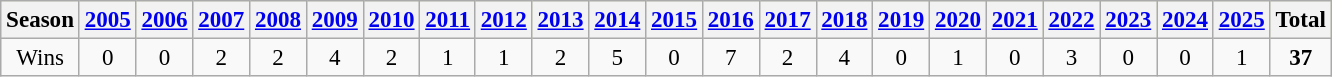<table class="wikitable" style=font-size:96%>
<tr style=background:#ffc>
<th scope="col">Season</th>
<th scope="col"><a href='#'>2005</a></th>
<th scope="col"><a href='#'>2006</a></th>
<th scope="col"><a href='#'>2007</a></th>
<th scope="col"><a href='#'>2008</a></th>
<th scope="col"><a href='#'>2009</a></th>
<th scope="col"><a href='#'>2010</a></th>
<th scope="col"><a href='#'>2011</a></th>
<th scope="col"><a href='#'>2012</a></th>
<th scope="col"><a href='#'>2013</a></th>
<th scope="col"><a href='#'>2014</a></th>
<th scope="col"><a href='#'>2015</a></th>
<th scope="col"><a href='#'>2016</a></th>
<th scope="col"><a href='#'>2017</a></th>
<th scope="col"><a href='#'>2018</a></th>
<th scope="col"><a href='#'>2019</a></th>
<th scope="col"><a href='#'>2020</a></th>
<th scope="col"><a href='#'>2021</a></th>
<th scope="col"><a href='#'>2022</a></th>
<th scope="col"><a href='#'>2023</a></th>
<th scope="col"><a href='#'>2024</a></th>
<th scope="col"><a href='#'>2025</a></th>
<th scope="col">Total</th>
</tr>
<tr align=center>
<td>Wins</td>
<td>0</td>
<td>0</td>
<td>2</td>
<td>2</td>
<td>4</td>
<td>2</td>
<td>1</td>
<td>1</td>
<td>2</td>
<td>5</td>
<td>0</td>
<td>7</td>
<td>2</td>
<td>4</td>
<td>0</td>
<td>1</td>
<td>0</td>
<td>3</td>
<td>0</td>
<td>0</td>
<td>1</td>
<td><strong>37</strong></td>
</tr>
</table>
